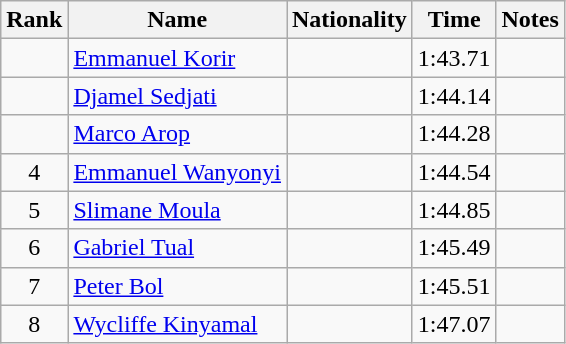<table class="wikitable sortable" style="text-align:center">
<tr>
<th>Rank</th>
<th>Name</th>
<th>Nationality</th>
<th>Time</th>
<th>Notes</th>
</tr>
<tr>
<td></td>
<td align=left><a href='#'>Emmanuel Korir</a></td>
<td align=left></td>
<td>1:43.71</td>
<td></td>
</tr>
<tr>
<td></td>
<td align=left><a href='#'>Djamel Sedjati</a></td>
<td align=left></td>
<td>1:44.14</td>
<td></td>
</tr>
<tr>
<td></td>
<td align=left><a href='#'>Marco Arop</a></td>
<td align=left></td>
<td>1:44.28</td>
<td></td>
</tr>
<tr>
<td>4</td>
<td align=left><a href='#'>Emmanuel Wanyonyi</a></td>
<td align=left></td>
<td>1:44.54</td>
<td></td>
</tr>
<tr>
<td>5</td>
<td align=left><a href='#'>Slimane Moula</a></td>
<td align=left></td>
<td>1:44.85</td>
<td></td>
</tr>
<tr>
<td>6</td>
<td align=left><a href='#'>Gabriel Tual</a></td>
<td align=left></td>
<td>1:45.49</td>
<td></td>
</tr>
<tr>
<td>7</td>
<td align=left><a href='#'>Peter Bol</a></td>
<td align=left></td>
<td>1:45.51</td>
<td></td>
</tr>
<tr>
<td>8</td>
<td align=left><a href='#'>Wycliffe Kinyamal</a></td>
<td align=left></td>
<td>1:47.07</td>
<td></td>
</tr>
</table>
